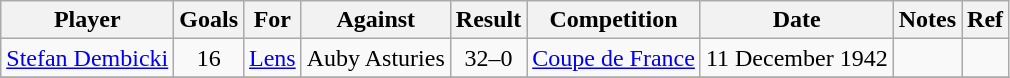<table class="wikitable" style="text-align:center;">
<tr>
<th>Player</th>
<th>Goals</th>
<th>For</th>
<th>Against</th>
<th>Result</th>
<th>Competition</th>
<th>Date</th>
<th>Notes</th>
<th>Ref</th>
</tr>
<tr>
<td align='left'><a href='#'>Stefan Dembicki</a></td>
<td>16</td>
<td><a href='#'>Lens</a></td>
<td>Auby Asturies</td>
<td>32–0</td>
<td><a href='#'>Coupe de France</a></td>
<td>11 December 1942</td>
<td></td>
<td></td>
</tr>
<tr>
</tr>
</table>
